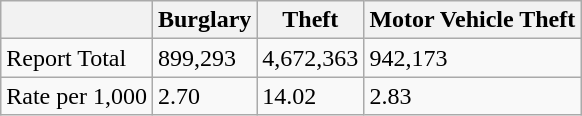<table class="wikitable">
<tr>
<th></th>
<th>Burglary</th>
<th>Theft</th>
<th>Motor Vehicle Theft</th>
</tr>
<tr>
<td>Report Total</td>
<td>899,293</td>
<td>4,672,363</td>
<td>942,173</td>
</tr>
<tr>
<td>Rate per 1,000</td>
<td>2.70</td>
<td>14.02</td>
<td>2.83</td>
</tr>
</table>
